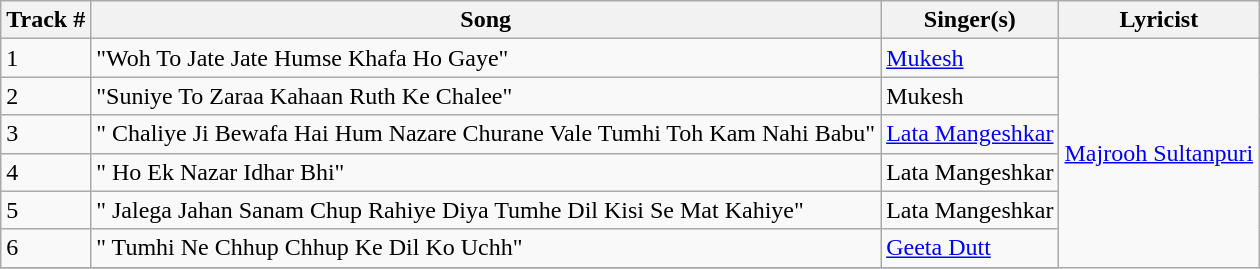<table class="wikitable">
<tr>
<th>Track #</th>
<th>Song</th>
<th>Singer(s)</th>
<th>Lyricist</th>
</tr>
<tr>
<td>1</td>
<td>"Woh To Jate Jate Humse Khafa Ho Gaye"</td>
<td><a href='#'>Mukesh</a></td>
<td rowspan="8"><a href='#'>Majrooh Sultanpuri</a></td>
</tr>
<tr>
<td>2</td>
<td>"Suniye To Zaraa Kahaan Ruth Ke Chalee"</td>
<td>Mukesh</td>
</tr>
<tr>
<td>3</td>
<td>" Chaliye Ji Bewafa Hai Hum Nazare Churane Vale Tumhi Toh Kam Nahi Babu"</td>
<td><a href='#'>Lata Mangeshkar</a></td>
</tr>
<tr>
<td>4</td>
<td>" Ho Ek Nazar Idhar Bhi"</td>
<td>Lata Mangeshkar</td>
</tr>
<tr>
<td>5</td>
<td>" Jalega Jahan Sanam Chup Rahiye Diya Tumhe Dil Kisi Se Mat Kahiye"</td>
<td>Lata Mangeshkar</td>
</tr>
<tr>
<td>6</td>
<td>" Tumhi Ne Chhup Chhup Ke Dil Ko Uchh"</td>
<td><a href='#'>Geeta Dutt</a></td>
</tr>
<tr>
</tr>
</table>
